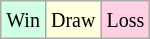<table class="wikitable">
<tr>
<td style="background:#d0ffe3;"><small>Win</small></td>
<td style="background:#ffffdd;"><small>Draw</small></td>
<td style="background:#ffd0e3;"><small>Loss</small></td>
</tr>
</table>
